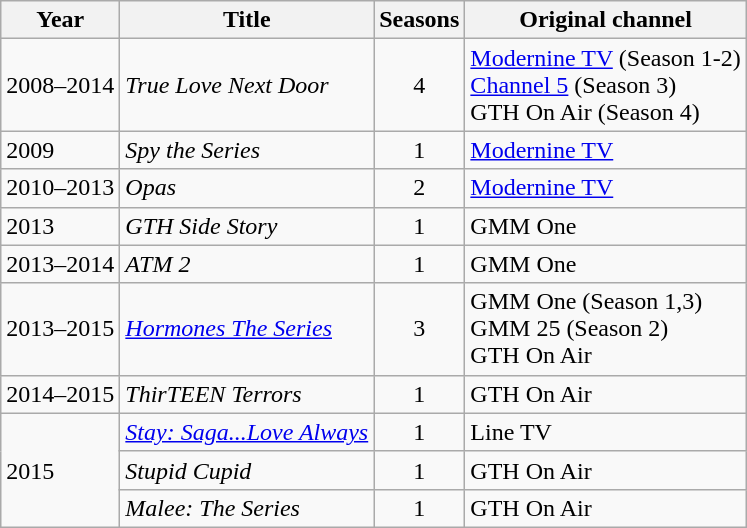<table class="wikitable">
<tr>
<th>Year</th>
<th>Title</th>
<th>Seasons</th>
<th>Original channel</th>
</tr>
<tr>
<td>2008–2014</td>
<td><em>True Love Next Door</em></td>
<td align="center">4</td>
<td><a href='#'>Modernine TV</a> (Season 1-2)<br><a href='#'>Channel 5</a> (Season 3)<br>GTH On Air (Season 4)</td>
</tr>
<tr>
<td>2009</td>
<td><em>Spy the Series</em></td>
<td align="center">1</td>
<td><a href='#'>Modernine TV</a></td>
</tr>
<tr>
<td>2010–2013</td>
<td><em>Opas</em></td>
<td align="center">2</td>
<td><a href='#'>Modernine TV</a></td>
</tr>
<tr>
<td>2013</td>
<td><em>GTH Side Story</em></td>
<td align="center">1</td>
<td>GMM One</td>
</tr>
<tr>
<td>2013–2014</td>
<td><em>ATM 2</em></td>
<td align="center">1</td>
<td>GMM One</td>
</tr>
<tr>
<td>2013–2015</td>
<td><em><a href='#'>Hormones The Series</a></em></td>
<td align="center">3</td>
<td>GMM One (Season 1,3)<br>GMM 25 (Season 2)<br>GTH On Air</td>
</tr>
<tr>
<td>2014–2015</td>
<td><em>ThirTEEN Terrors</em></td>
<td align="center">1</td>
<td>GTH On Air</td>
</tr>
<tr>
<td rowspan="3">2015</td>
<td><em><a href='#'>Stay: Saga...Love Always</a></em></td>
<td align="center">1</td>
<td>Line TV</td>
</tr>
<tr>
<td><em>Stupid Cupid</em></td>
<td align="center">1</td>
<td>GTH On Air</td>
</tr>
<tr>
<td><em>Malee: The Series</em></td>
<td align="center">1</td>
<td>GTH On Air</td>
</tr>
</table>
